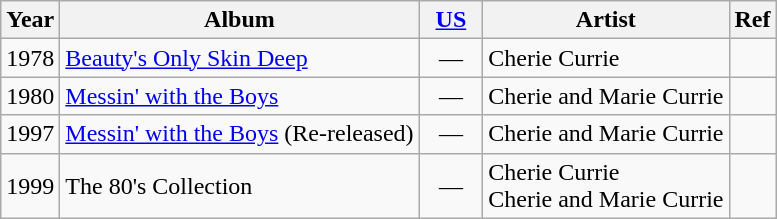<table class="wikitable">
<tr>
<th>Year</th>
<th>Album</th>
<th style="width:35px;"><a href='#'>US</a></th>
<th>Artist</th>
<th>Ref</th>
</tr>
<tr>
<td>1978</td>
<td><a href='#'>Beauty's Only Skin Deep</a></td>
<td style="text-align:center;">—</td>
<td>Cherie Currie</td>
<td></td>
</tr>
<tr>
<td>1980</td>
<td><a href='#'>Messin' with the Boys</a></td>
<td style="text-align:center;">—</td>
<td>Cherie and Marie Currie</td>
<td></td>
</tr>
<tr>
<td>1997</td>
<td><a href='#'>Messin' with the Boys</a> (Re-released)</td>
<td style="text-align:center;">—</td>
<td>Cherie and Marie Currie</td>
<td></td>
</tr>
<tr>
<td>1999</td>
<td>The 80's Collection</td>
<td style="text-align:center;">—</td>
<td>Cherie Currie<br>Cherie and Marie Currie</td>
<td></td>
</tr>
</table>
